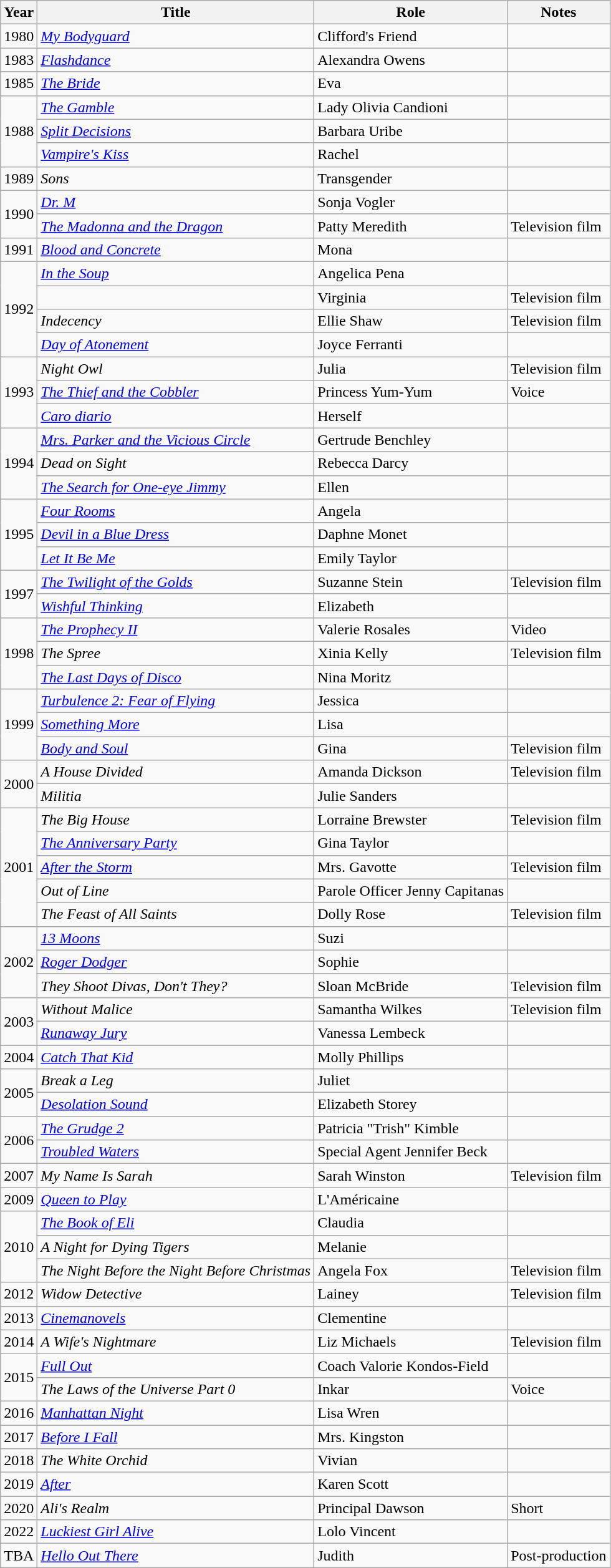<table class="wikitable sortable">
<tr>
<th>Year</th>
<th>Title</th>
<th>Role</th>
<th>Notes</th>
</tr>
<tr>
<td>1980</td>
<td><em><a href='#'>My Bodyguard</a></em></td>
<td>Clifford's Friend</td>
<td></td>
</tr>
<tr>
<td>1983</td>
<td><em><a href='#'>Flashdance</a></em></td>
<td>Alexandra Owens</td>
<td></td>
</tr>
<tr>
<td>1985</td>
<td><em><a href='#'>The Bride</a></em></td>
<td>Eva</td>
<td></td>
</tr>
<tr>
<td rowspan="3">1988</td>
<td><em><a href='#'>The Gamble</a></em></td>
<td>Lady Olivia Candioni</td>
<td></td>
</tr>
<tr>
<td><em><a href='#'>Split Decisions</a></em></td>
<td>Barbara Uribe</td>
<td></td>
</tr>
<tr>
<td><em><a href='#'>Vampire's Kiss</a></em></td>
<td>Rachel</td>
<td></td>
</tr>
<tr>
<td>1989</td>
<td><em>Sons</em></td>
<td>Transgender</td>
<td></td>
</tr>
<tr>
<td rowspan="2">1990</td>
<td><em><a href='#'>Dr. M</a></em></td>
<td>Sonja Vogler</td>
<td></td>
</tr>
<tr>
<td><em><a href='#'>The Madonna and the Dragon</a></em></td>
<td>Patty Meredith</td>
<td>Television film</td>
</tr>
<tr>
<td>1991</td>
<td><em><a href='#'>Blood and Concrete</a></em></td>
<td>Mona</td>
<td></td>
</tr>
<tr>
<td rowspan="4">1992</td>
<td><em><a href='#'>In the Soup</a></em></td>
<td>Angelica Pena</td>
<td></td>
</tr>
<tr>
<td><em></em></td>
<td>Virginia</td>
<td>Television film</td>
</tr>
<tr>
<td><em>Indecency</em></td>
<td>Ellie Shaw</td>
<td>Television film</td>
</tr>
<tr>
<td><em><a href='#'>Day of Atonement</a></em></td>
<td>Joyce Ferranti</td>
<td></td>
</tr>
<tr>
<td rowspan="3">1993</td>
<td><em>Night Owl</em></td>
<td>Julia</td>
<td>Television film</td>
</tr>
<tr>
<td><em><a href='#'>The Thief and the Cobbler</a></em></td>
<td>Princess Yum-Yum</td>
<td>Voice</td>
</tr>
<tr>
<td><em><a href='#'>Caro diario</a></em></td>
<td>Herself</td>
<td></td>
</tr>
<tr>
<td rowspan="3">1994</td>
<td><em><a href='#'>Mrs. Parker and the Vicious Circle</a></em></td>
<td>Gertrude Benchley</td>
<td></td>
</tr>
<tr>
<td><em>Dead on Sight</em></td>
<td>Rebecca Darcy</td>
<td></td>
</tr>
<tr>
<td><em><a href='#'>The Search for One-eye Jimmy</a></em></td>
<td>Ellen</td>
<td></td>
</tr>
<tr>
<td rowspan="3">1995</td>
<td><em><a href='#'>Four Rooms</a></em></td>
<td>Angela</td>
<td></td>
</tr>
<tr>
<td><em><a href='#'>Devil in a Blue Dress</a></em></td>
<td>Daphne Monet</td>
<td></td>
</tr>
<tr>
<td><em><a href='#'>Let It Be Me</a></em></td>
<td>Emily Taylor</td>
<td></td>
</tr>
<tr>
<td rowspan="2">1997</td>
<td><em><a href='#'>The Twilight of the Golds</a></em></td>
<td>Suzanne Stein</td>
<td>Television film</td>
</tr>
<tr>
<td><em><a href='#'>Wishful Thinking</a></em></td>
<td>Elizabeth</td>
<td></td>
</tr>
<tr>
<td rowspan="3">1998</td>
<td><em><a href='#'>The Prophecy II</a></em></td>
<td>Valerie Rosales</td>
<td>Video</td>
</tr>
<tr>
<td><em>The Spree</em></td>
<td>Xinia Kelly</td>
<td>Television film</td>
</tr>
<tr>
<td><em><a href='#'>The Last Days of Disco</a></em></td>
<td>Nina Moritz</td>
<td></td>
</tr>
<tr>
<td rowspan="3">1999</td>
<td><em><a href='#'>Turbulence 2: Fear of Flying</a></em></td>
<td>Jessica</td>
<td></td>
</tr>
<tr>
<td><em><a href='#'>Something More</a></em></td>
<td>Lisa</td>
<td></td>
</tr>
<tr>
<td><em><a href='#'>Body and Soul</a></em></td>
<td>Gina</td>
<td>Television film</td>
</tr>
<tr>
<td rowspan="2">2000</td>
<td><em>A House Divided</em></td>
<td>Amanda Dickson</td>
<td>Television film</td>
</tr>
<tr>
<td><em>Militia</em></td>
<td>Julie Sanders</td>
<td></td>
</tr>
<tr>
<td rowspan="5">2001</td>
<td><em>The Big House</em></td>
<td>Lorraine Brewster</td>
<td>Television film</td>
</tr>
<tr>
<td><em><a href='#'>The Anniversary Party</a></em></td>
<td>Gina Taylor</td>
<td></td>
</tr>
<tr>
<td><em><a href='#'>After the Storm</a></em></td>
<td>Mrs. Gavotte</td>
<td>Television film</td>
</tr>
<tr>
<td><em>Out of Line</em></td>
<td>Parole Officer Jenny Capitanas</td>
<td></td>
</tr>
<tr>
<td><em>The Feast of All Saints</em></td>
<td>Dolly Rose</td>
<td>Television film</td>
</tr>
<tr>
<td rowspan="3">2002</td>
<td><em><a href='#'>13 Moons</a></em></td>
<td>Suzi</td>
<td></td>
</tr>
<tr>
<td><em><a href='#'>Roger Dodger</a></em></td>
<td>Sophie</td>
<td></td>
</tr>
<tr>
<td><em>They Shoot Divas, Don't They?</em></td>
<td>Sloan McBride</td>
<td>Television film</td>
</tr>
<tr>
<td rowspan="2">2003</td>
<td><em>Without Malice</em></td>
<td>Samantha Wilkes</td>
<td>Television film</td>
</tr>
<tr>
<td><em><a href='#'>Runaway Jury</a></em></td>
<td>Vanessa Lembeck</td>
<td></td>
</tr>
<tr>
<td>2004</td>
<td><em><a href='#'>Catch That Kid</a></em></td>
<td>Molly Phillips</td>
<td></td>
</tr>
<tr>
<td rowspan="2">2005</td>
<td><em>Break a Leg</em></td>
<td>Juliet</td>
<td></td>
</tr>
<tr>
<td><em><a href='#'>Desolation Sound</a></em></td>
<td>Elizabeth Storey</td>
<td></td>
</tr>
<tr>
<td rowspan="2">2006</td>
<td><em><a href='#'>The Grudge 2</a></em></td>
<td>Patricia "Trish" Kimble</td>
<td></td>
</tr>
<tr>
<td><em><a href='#'>Troubled Waters</a></em></td>
<td>Special Agent Jennifer Beck</td>
<td></td>
</tr>
<tr>
<td>2007</td>
<td><em>My Name Is Sarah</em></td>
<td>Sarah Winston</td>
<td>Television film</td>
</tr>
<tr>
<td>2009</td>
<td><em><a href='#'>Queen to Play</a></em></td>
<td>L'Américaine</td>
<td></td>
</tr>
<tr>
<td rowspan="3">2010</td>
<td><em><a href='#'>The Book of Eli</a></em></td>
<td>Claudia</td>
<td></td>
</tr>
<tr>
<td><em>A Night for Dying Tigers</em></td>
<td>Melanie</td>
<td></td>
</tr>
<tr>
<td><em>The Night Before the Night Before Christmas</em></td>
<td>Angela Fox</td>
<td>Television film</td>
</tr>
<tr>
<td>2012</td>
<td><em>Widow Detective</em></td>
<td>Lainey</td>
<td>Television film</td>
</tr>
<tr>
<td>2013</td>
<td><em><a href='#'>Cinemanovels</a></em></td>
<td>Clementine</td>
<td></td>
</tr>
<tr>
<td>2014</td>
<td><em>A Wife's Nightmare</em></td>
<td>Liz Michaels</td>
<td>Television film</td>
</tr>
<tr>
<td rowspan="2">2015</td>
<td><em><a href='#'>Full Out</a></em></td>
<td>Coach Valorie Kondos-Field</td>
<td></td>
</tr>
<tr>
<td><em>The Laws of the Universe Part 0</em></td>
<td>Inkar</td>
<td>Voice</td>
</tr>
<tr>
<td>2016</td>
<td><em><a href='#'>Manhattan Night</a></em></td>
<td>Lisa Wren</td>
<td></td>
</tr>
<tr>
<td>2017</td>
<td><em><a href='#'>Before I Fall</a></em></td>
<td>Mrs. Kingston</td>
<td></td>
</tr>
<tr>
<td>2018</td>
<td><em>The White Orchid</em></td>
<td>Vivian</td>
<td></td>
</tr>
<tr>
<td>2019</td>
<td><em><a href='#'>After</a></em></td>
<td>Karen Scott</td>
<td></td>
</tr>
<tr>
<td>2020</td>
<td><em>Ali's Realm</em></td>
<td>Principal Dawson</td>
<td>Short</td>
</tr>
<tr>
<td>2022</td>
<td><em><a href='#'>Luckiest Girl Alive</a></em></td>
<td>Lolo Vincent</td>
<td></td>
</tr>
<tr>
<td>TBA</td>
<td><em><a href='#'>Hello Out There</a></em></td>
<td>Judith</td>
<td>Post-production</td>
</tr>
</table>
